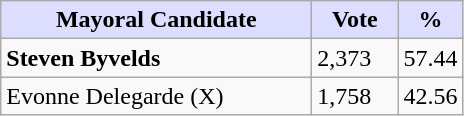<table class="wikitable">
<tr>
<th style="background:#ddf; width:200px;">Mayoral Candidate</th>
<th style="background:#ddf; width:50px;">Vote</th>
<th style="background:#ddf; width:30px;">%</th>
</tr>
<tr>
<td><strong>Steven Byvelds</strong></td>
<td>2,373</td>
<td>57.44</td>
</tr>
<tr>
<td>Evonne Delegarde (X)</td>
<td>1,758</td>
<td>42.56</td>
</tr>
</table>
